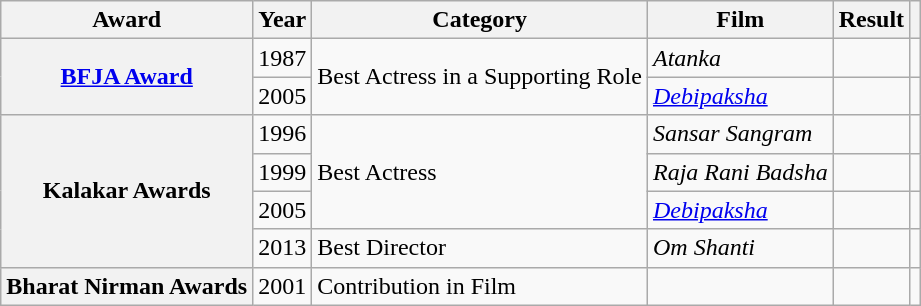<table class="wikitable">
<tr>
<th>Award</th>
<th>Year</th>
<th>Category</th>
<th>Film</th>
<th>Result</th>
<th></th>
</tr>
<tr>
<th rowspan="2"><a href='#'>BFJA Award</a></th>
<td>1987</td>
<td rowspan="2">Best Actress in a Supporting Role</td>
<td><em>Atanka</em></td>
<td></td>
<td></td>
</tr>
<tr>
<td>2005</td>
<td><em><a href='#'>Debipaksha</a></em></td>
<td></td>
<td></td>
</tr>
<tr>
<th rowspan="4">Kalakar Awards</th>
<td>1996</td>
<td rowspan="3">Best Actress</td>
<td><em>Sansar Sangram</em></td>
<td></td>
<td></td>
</tr>
<tr>
<td>1999</td>
<td><em>Raja Rani Badsha</em></td>
<td></td>
<td></td>
</tr>
<tr>
<td>2005</td>
<td><em><a href='#'>Debipaksha</a></em></td>
<td></td>
<td></td>
</tr>
<tr>
<td>2013</td>
<td>Best Director</td>
<td><em>Om Shanti</em></td>
<td></td>
<td></td>
</tr>
<tr>
<th>Bharat Nirman Awards</th>
<td>2001</td>
<td>Contribution in Film</td>
<td></td>
<td></td>
<td></td>
</tr>
</table>
